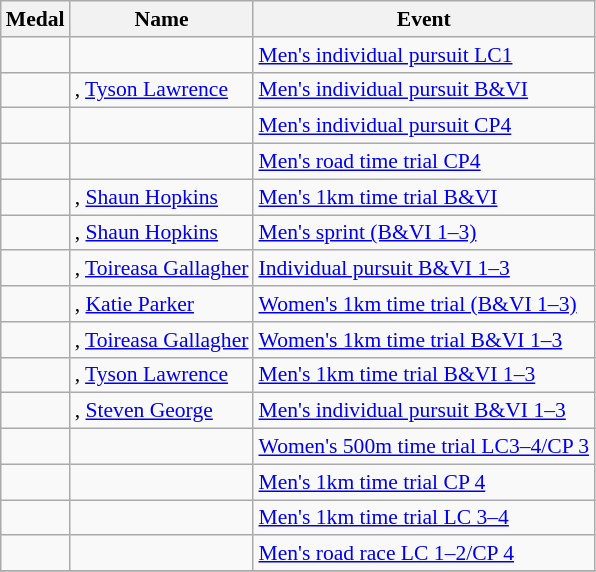<table class="wikitable sortable" style="font-size:90%">
<tr>
<th>Medal</th>
<th>Name</th>
<th>Event</th>
</tr>
<tr>
<td></td>
<td></td>
<td><a href='#'>Men's individual pursuit LC1</a></td>
</tr>
<tr>
<td></td>
<td>, <a href='#'>Tyson Lawrence</a></td>
<td><a href='#'>Men's individual pursuit B&VI</a></td>
</tr>
<tr>
<td></td>
<td></td>
<td><a href='#'>Men's individual pursuit CP4</a></td>
</tr>
<tr>
<td></td>
<td></td>
<td><a href='#'>Men's road time trial CP4</a></td>
</tr>
<tr>
<td></td>
<td>, <a href='#'>Shaun Hopkins</a></td>
<td><a href='#'>Men's 1km time trial B&VI</a></td>
</tr>
<tr>
<td></td>
<td>, <a href='#'>Shaun Hopkins</a></td>
<td><a href='#'>Men's sprint (B&VI 1–3)</a></td>
</tr>
<tr>
<td></td>
<td>, <a href='#'>Toireasa Gallagher</a></td>
<td><a href='#'>Individual pursuit B&VI 1–3</a></td>
</tr>
<tr>
<td></td>
<td>, <a href='#'>Katie Parker</a></td>
<td><a href='#'>Women's 1km time trial (B&VI 1–3)</a></td>
</tr>
<tr>
<td></td>
<td>, <a href='#'>Toireasa Gallagher</a></td>
<td><a href='#'>Women's 1km time trial B&VI 1–3</a></td>
</tr>
<tr>
<td></td>
<td>, <a href='#'>Tyson Lawrence</a></td>
<td><a href='#'>Men's 1km time trial B&VI 1–3</a></td>
</tr>
<tr>
<td></td>
<td>, <a href='#'>Steven George</a></td>
<td><a href='#'>Men's individual pursuit B&VI 1–3</a></td>
</tr>
<tr>
<td></td>
<td></td>
<td><a href='#'>Women's 500m time trial LC3–4/CP 3</a></td>
</tr>
<tr>
<td></td>
<td></td>
<td><a href='#'>Men's 1km time trial CP 4</a></td>
</tr>
<tr>
<td></td>
<td></td>
<td><a href='#'>Men's 1km time trial LC 3–4</a></td>
</tr>
<tr>
<td></td>
<td></td>
<td><a href='#'>Men's road race LC 1–2/CP 4</a></td>
</tr>
<tr>
</tr>
</table>
